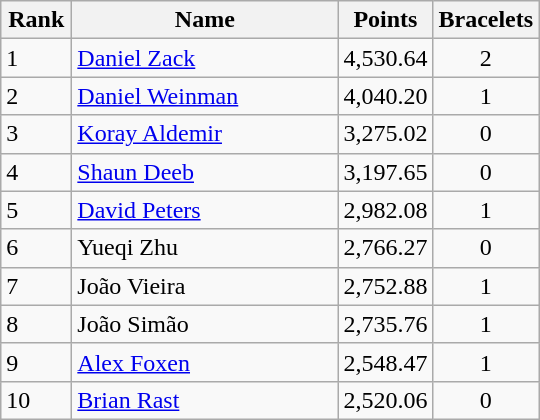<table class="wikitable">
<tr>
<th style="width:40px;">Rank</th>
<th style="width:170px;">Name</th>
<th style="width:50px;">Points</th>
<th style="width:50px;">Bracelets</th>
</tr>
<tr>
<td>1</td>
<td> <a href='#'>Daniel Zack</a></td>
<td>4,530.64</td>
<td align=center>2</td>
</tr>
<tr>
<td>2</td>
<td> <a href='#'>Daniel Weinman</a></td>
<td>4,040.20</td>
<td align=center>1</td>
</tr>
<tr>
<td>3</td>
<td> <a href='#'>Koray Aldemir</a></td>
<td>3,275.02</td>
<td align=center>0</td>
</tr>
<tr>
<td>4</td>
<td> <a href='#'>Shaun Deeb</a></td>
<td>3,197.65</td>
<td align=center>0</td>
</tr>
<tr>
<td>5</td>
<td> <a href='#'>David Peters</a></td>
<td>2,982.08</td>
<td align=center>1</td>
</tr>
<tr>
<td>6</td>
<td> Yueqi Zhu</td>
<td>2,766.27</td>
<td align=center>0</td>
</tr>
<tr>
<td>7</td>
<td> João Vieira</td>
<td>2,752.88</td>
<td align=center>1</td>
</tr>
<tr>
<td>8</td>
<td> João Simão</td>
<td>2,735.76</td>
<td align=center>1</td>
</tr>
<tr>
<td>9</td>
<td> <a href='#'>Alex Foxen</a></td>
<td>2,548.47</td>
<td align=center>1</td>
</tr>
<tr>
<td>10</td>
<td> <a href='#'>Brian Rast</a></td>
<td>2,520.06</td>
<td align=center>0</td>
</tr>
</table>
